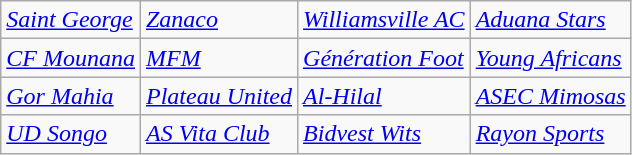<table class="wikitable">
<tr>
<td> <em><a href='#'>Saint George</a></em></td>
<td> <em><a href='#'>Zanaco</a></em></td>
<td> <em><a href='#'>Williamsville AC</a></em></td>
<td> <em><a href='#'>Aduana Stars</a></em></td>
</tr>
<tr>
<td> <em><a href='#'>CF Mounana</a></em></td>
<td> <em><a href='#'>MFM</a></em></td>
<td> <em><a href='#'>Génération Foot</a></em></td>
<td> <em><a href='#'>Young Africans</a></em></td>
</tr>
<tr>
<td> <em><a href='#'>Gor Mahia</a></em></td>
<td> <em><a href='#'>Plateau United</a></em></td>
<td> <em><a href='#'>Al-Hilal</a></em></td>
<td> <em><a href='#'>ASEC Mimosas</a></em></td>
</tr>
<tr>
<td> <em><a href='#'>UD Songo</a></em></td>
<td> <em><a href='#'>AS Vita Club</a></em></td>
<td> <em><a href='#'>Bidvest Wits</a></em></td>
<td> <em><a href='#'>Rayon Sports</a></em></td>
</tr>
</table>
